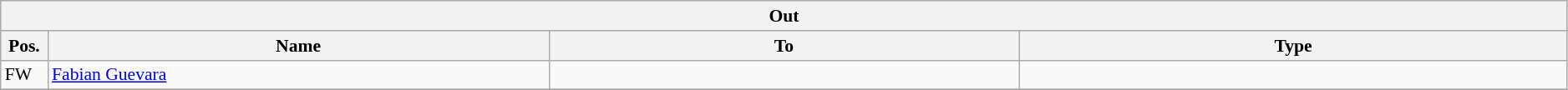<table class="wikitable" style="font-size:90%;width:99%;">
<tr>
<th colspan="4">Out</th>
</tr>
<tr>
<th width=3%>Pos.</th>
<th width=32%>Name</th>
<th width=30%>To</th>
<th width=35%>Type</th>
</tr>
<tr>
<td>FW</td>
<td><a href='#'>Fabian Guevara</a></td>
<td></td>
<td></td>
</tr>
<tr>
</tr>
</table>
